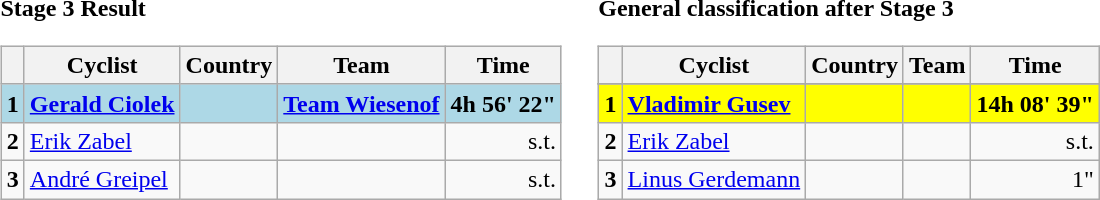<table>
<tr>
<td><strong>Stage 3 Result</strong><br><table class="wikitable">
<tr>
<th></th>
<th>Cyclist</th>
<th>Country</th>
<th>Team</th>
<th>Time</th>
</tr>
<tr style="background:lightblue">
<td><strong>1</strong></td>
<td><strong><a href='#'>Gerald Ciolek</a></strong></td>
<td><strong></strong></td>
<td><strong><a href='#'>Team Wiesenof</a></strong></td>
<td align=right><strong>4h 56' 22"</strong></td>
</tr>
<tr>
<td><strong>2</strong></td>
<td><a href='#'>Erik Zabel</a></td>
<td></td>
<td></td>
<td align=right>s.t.</td>
</tr>
<tr>
<td><strong>3</strong></td>
<td><a href='#'>André Greipel</a></td>
<td></td>
<td></td>
<td align=right>s.t.</td>
</tr>
</table>
</td>
<td></td>
<td><strong>General classification after Stage 3</strong><br><table class="wikitable">
<tr>
<th></th>
<th>Cyclist</th>
<th>Country</th>
<th>Team</th>
<th>Time</th>
</tr>
<tr>
</tr>
<tr style="background:yellow">
<td><strong>1</strong></td>
<td><strong><a href='#'>Vladimir Gusev</a></strong></td>
<td><strong></strong></td>
<td><strong></strong></td>
<td align=right><strong>14h 08' 39"</strong></td>
</tr>
<tr>
<td><strong>2</strong></td>
<td><a href='#'>Erik Zabel</a></td>
<td></td>
<td></td>
<td align=right>s.t.</td>
</tr>
<tr>
<td><strong>3</strong></td>
<td><a href='#'>Linus Gerdemann</a></td>
<td></td>
<td></td>
<td align=right>1"</td>
</tr>
</table>
</td>
</tr>
</table>
